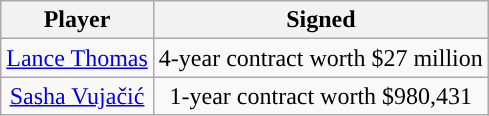<table class="wikitable sortable sortable">
<tr>
<th>Player</th>
<th>Signed</th>
</tr>
<tr style="text-align: center">
<td><a href='#'>Lance Thomas</a></td>
<td>4-year contract worth $27 million</td>
</tr>
<tr style="text-align: center">
<td><a href='#'>Sasha Vujačić</a></td>
<td>1-year contract worth $980,431</td>
</tr>
</table>
